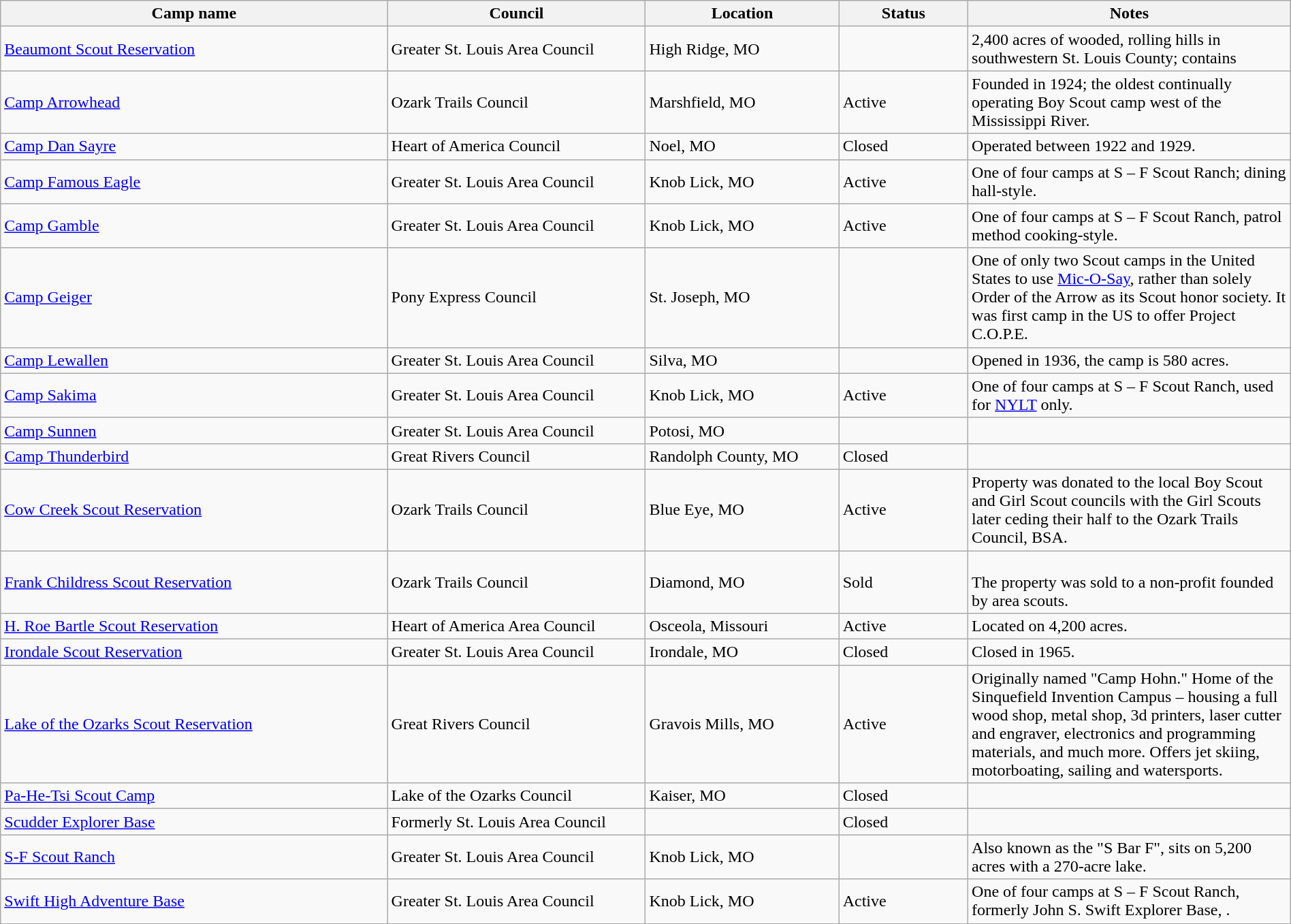<table class="wikitable sortable" border="1" width="100%">
<tr>
<th scope="col" width="30%">Camp name</th>
<th scope="col" width="20%">Council</th>
<th scope="col" width="15%">Location</th>
<th scope="col" width="10%">Status</th>
<th scope="col" width="25%"  class="unsortable">Notes</th>
</tr>
<tr>
<td><a href='#'>Beaumont Scout Reservation</a></td>
<td>Greater St. Louis Area Council</td>
<td>High Ridge, MO</td>
<td></td>
<td>2,400 acres of wooded, rolling hills in southwestern St. Louis County; contains  </td>
</tr>
<tr>
<td><a href='#'>Camp Arrowhead</a></td>
<td>Ozark Trails Council</td>
<td>Marshfield, MO</td>
<td>Active</td>
<td>Founded in 1924; the oldest continually operating Boy Scout camp west of the Mississippi River.</td>
</tr>
<tr>
<td><a href='#'>Camp Dan Sayre</a></td>
<td>Heart of America Council</td>
<td>Noel, MO</td>
<td>Closed</td>
<td>Operated between 1922 and 1929.</td>
</tr>
<tr>
<td><a href='#'>Camp Famous Eagle</a></td>
<td>Greater St. Louis Area Council</td>
<td>Knob Lick, MO</td>
<td>Active</td>
<td>One of four camps at S – F Scout Ranch; dining hall-style.</td>
</tr>
<tr>
<td><a href='#'>Camp Gamble</a></td>
<td>Greater St. Louis Area Council</td>
<td>Knob Lick, MO</td>
<td>Active</td>
<td>One of four camps at S – F Scout Ranch, patrol method cooking-style.</td>
</tr>
<tr>
<td><a href='#'>Camp Geiger</a></td>
<td>Pony Express Council</td>
<td>St. Joseph, MO</td>
<td></td>
<td>One of only two Scout camps in the United States to use <a href='#'>Mic-O-Say</a>, rather than solely Order of the Arrow as its Scout honor society. It was first camp in the US to offer Project C.O.P.E.</td>
</tr>
<tr>
<td><a href='#'>Camp Lewallen</a></td>
<td>Greater St. Louis Area Council</td>
<td>Silva, MO</td>
<td></td>
<td>Opened in 1936, the camp is 580 acres.</td>
</tr>
<tr>
<td><a href='#'>Camp Sakima</a></td>
<td>Greater St. Louis Area Council</td>
<td>Knob Lick, MO</td>
<td>Active</td>
<td>One of four camps at S – F Scout Ranch, used for <a href='#'>NYLT</a> only.</td>
</tr>
<tr>
<td><a href='#'>Camp Sunnen</a></td>
<td>Greater St. Louis Area Council</td>
<td>Potosi, MO</td>
<td> </td>
<td></td>
</tr>
<tr>
<td><a href='#'>Camp Thunderbird</a></td>
<td>Great Rivers Council</td>
<td>Randolph County, MO</td>
<td>Closed</td>
<td></td>
</tr>
<tr>
<td><a href='#'>Cow Creek Scout Reservation</a></td>
<td>Ozark Trails Council</td>
<td>Blue Eye, MO</td>
<td>Active</td>
<td>Property was donated to the local Boy Scout and Girl Scout councils with the Girl Scouts later ceding their half to the Ozark Trails Council, BSA.</td>
</tr>
<tr>
<td><a href='#'>Frank Childress Scout Reservation</a></td>
<td>Ozark Trails Council</td>
<td>Diamond, MO</td>
<td>Sold</td>
<td><br>The property was sold to a non-profit founded by area scouts.</td>
</tr>
<tr>
<td><a href='#'>H. Roe Bartle Scout Reservation</a></td>
<td>Heart of America Area Council</td>
<td>Osceola, Missouri</td>
<td>Active</td>
<td>Located on 4,200 acres.</td>
</tr>
<tr>
<td><a href='#'>Irondale Scout Reservation</a></td>
<td>Greater St. Louis Area Council</td>
<td>Irondale, MO</td>
<td>Closed</td>
<td>Closed in 1965.</td>
</tr>
<tr>
<td><a href='#'>Lake of the Ozarks Scout Reservation</a></td>
<td>Great Rivers Council</td>
<td>Gravois Mills, MO</td>
<td>Active</td>
<td>Originally named "Camp Hohn." Home of the Sinquefield Invention Campus – housing a full wood shop, metal shop, 3d printers, laser cutter and engraver, electronics and programming materials, and much more. Offers jet skiing, motorboating, sailing and watersports.</td>
</tr>
<tr>
<td><a href='#'>Pa-He-Tsi Scout Camp</a></td>
<td>Lake of the Ozarks Council</td>
<td>Kaiser, MO</td>
<td>Closed</td>
<td></td>
</tr>
<tr>
<td><a href='#'>Scudder Explorer Base</a></td>
<td>Formerly St. Louis Area Council</td>
<td></td>
<td>Closed</td>
<td></td>
</tr>
<tr>
<td><a href='#'>S-F Scout Ranch</a></td>
<td>Greater St. Louis Area Council</td>
<td>Knob Lick, MO</td>
<td></td>
<td>Also known as the "S Bar F", sits on 5,200 acres with a 270-acre lake.</td>
</tr>
<tr>
<td><a href='#'>Swift High Adventure Base</a></td>
<td>Greater St. Louis Area Council</td>
<td>Knob Lick, MO</td>
<td>Active</td>
<td>One of four camps at S – F Scout Ranch, formerly John S. Swift Explorer Base, .</td>
</tr>
</table>
